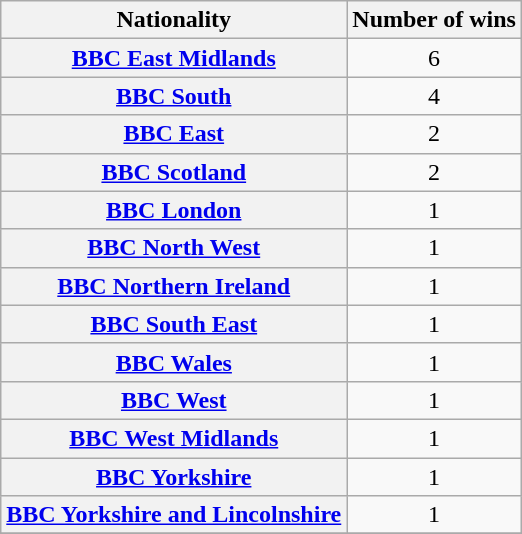<table class="wikitable plainrowheaders sortable">
<tr>
<th scope=col>Nationality</th>
<th scope=col>Number of wins</th>
</tr>
<tr>
<th scope=row><a href='#'>BBC East Midlands</a></th>
<td align=center>6</td>
</tr>
<tr>
<th scope=row><a href='#'>BBC South</a></th>
<td align=center>4</td>
</tr>
<tr>
<th scope=row><a href='#'>BBC East</a></th>
<td align=center>2</td>
</tr>
<tr>
<th scope=row><a href='#'>BBC Scotland</a></th>
<td align=center>2</td>
</tr>
<tr>
<th scope=row><a href='#'>BBC London</a></th>
<td align=center>1</td>
</tr>
<tr>
<th scope=row><a href='#'>BBC North West</a></th>
<td align=center>1</td>
</tr>
<tr>
<th scope=row><a href='#'>BBC Northern Ireland</a></th>
<td align=center>1</td>
</tr>
<tr>
<th scope=row><a href='#'>BBC South East</a></th>
<td align=center>1</td>
</tr>
<tr>
<th scope=row><a href='#'>BBC Wales</a></th>
<td align=center>1</td>
</tr>
<tr>
<th scope=row><a href='#'>BBC West</a></th>
<td align=center>1</td>
</tr>
<tr>
<th scope=row><a href='#'>BBC West Midlands</a></th>
<td align=center>1</td>
</tr>
<tr>
<th scope=row><a href='#'>BBC Yorkshire</a></th>
<td align=center>1</td>
</tr>
<tr>
<th scope=row><a href='#'>BBC Yorkshire and Lincolnshire</a></th>
<td align=center>1</td>
</tr>
<tr>
</tr>
</table>
